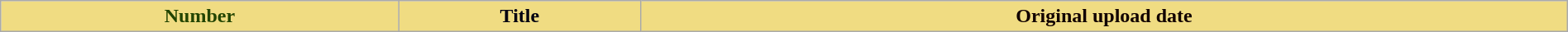<table class="sortable wikitable plainrowheaders" style="width:100%;">
<tr>
<th style="background-color:#F0DC82; color:#240; text-align:center;">Number</th>
<th style="background-color:#F0DC82; color:#001; text-align:center;">Title</th>
<th style="background-color:#F0DC82; color:#100; text-align:center;">Original upload date<br>

















































</th>
</tr>
</table>
